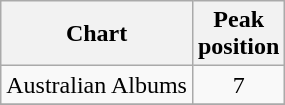<table class="wikitable">
<tr>
<th>Chart</th>
<th>Peak<br>position</th>
</tr>
<tr>
<td>Australian Albums</td>
<td align="center">7</td>
</tr>
<tr>
</tr>
</table>
